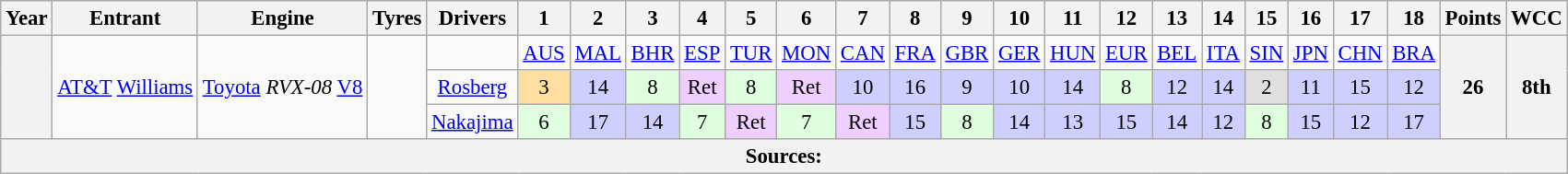<table class="wikitable" style="text-align:center; font-size:95%">
<tr>
<th>Year</th>
<th>Entrant</th>
<th>Engine</th>
<th>Tyres</th>
<th>Drivers</th>
<th>1</th>
<th>2</th>
<th>3</th>
<th>4</th>
<th>5</th>
<th>6</th>
<th>7</th>
<th>8</th>
<th>9</th>
<th>10</th>
<th>11</th>
<th>12</th>
<th>13</th>
<th>14</th>
<th>15</th>
<th>16</th>
<th>17</th>
<th>18</th>
<th>Points</th>
<th>WCC</th>
</tr>
<tr>
<th rowspan="3"></th>
<td rowspan="3"><a href='#'>AT&T</a> <a href='#'>Williams</a></td>
<td rowspan="3"><a href='#'>Toyota</a> <em>RVX-08</em> <a href='#'>V8</a></td>
<td rowspan="3"></td>
<td></td>
<td><a href='#'>AUS</a></td>
<td><a href='#'>MAL</a></td>
<td><a href='#'>BHR</a></td>
<td><a href='#'>ESP</a></td>
<td><a href='#'>TUR</a></td>
<td><a href='#'>MON</a></td>
<td><a href='#'>CAN</a></td>
<td><a href='#'>FRA</a></td>
<td><a href='#'>GBR</a></td>
<td><a href='#'>GER</a></td>
<td><a href='#'>HUN</a></td>
<td><a href='#'>EUR</a></td>
<td><a href='#'>BEL</a></td>
<td><a href='#'>ITA</a></td>
<td><a href='#'>SIN</a></td>
<td><a href='#'>JPN</a></td>
<td><a href='#'>CHN</a></td>
<td><a href='#'>BRA</a></td>
<th rowspan="3">26</th>
<th rowspan="3">8th</th>
</tr>
<tr>
<td><a href='#'>Rosberg</a></td>
<td style="background:#ffdf9f;">3</td>
<td style="background:#cfcfff;">14</td>
<td style="background:#dfffdf;">8</td>
<td style="background:#efcfff;">Ret</td>
<td style="background:#dfffdf;">8</td>
<td style="background:#efcfff;">Ret</td>
<td style="background:#cfcfff;">10</td>
<td style="background:#cfcfff;">16</td>
<td style="background:#cfcfff;">9</td>
<td style="background:#cfcfff;">10</td>
<td style="background:#cfcfff;">14</td>
<td style="background:#dfffdf;">8</td>
<td style="background:#cfcfff;">12</td>
<td style="background:#cfcfff;">14</td>
<td style="background:#dfdfdf;">2</td>
<td style="background:#cfcfff;">11</td>
<td style="background:#cfcfff;">15</td>
<td style="background:#cfcfff;">12</td>
</tr>
<tr>
<td><a href='#'>Nakajima</a></td>
<td style="background:#dfffdf;">6</td>
<td style="background:#cfcfff;">17</td>
<td style="background:#cfcfff;">14</td>
<td style="background:#dfffdf;">7</td>
<td style="background:#efcfff;">Ret</td>
<td style="background:#dfffdf;">7</td>
<td style="background:#efcfff;">Ret</td>
<td style="background:#cfcfff;">15</td>
<td style="background:#dfffdf;">8</td>
<td style="background:#cfcfff;">14</td>
<td style="background:#cfcfff;">13</td>
<td style="background:#cfcfff;">15</td>
<td style="background:#cfcfff;">14</td>
<td style="background:#cfcfff;">12</td>
<td style="background:#dfffdf;">8</td>
<td style="background:#cfcfff;">15</td>
<td style="background:#cfcfff;">12</td>
<td style="background:#cfcfff;">17</td>
</tr>
<tr>
<th colspan="25">Sources:</th>
</tr>
</table>
